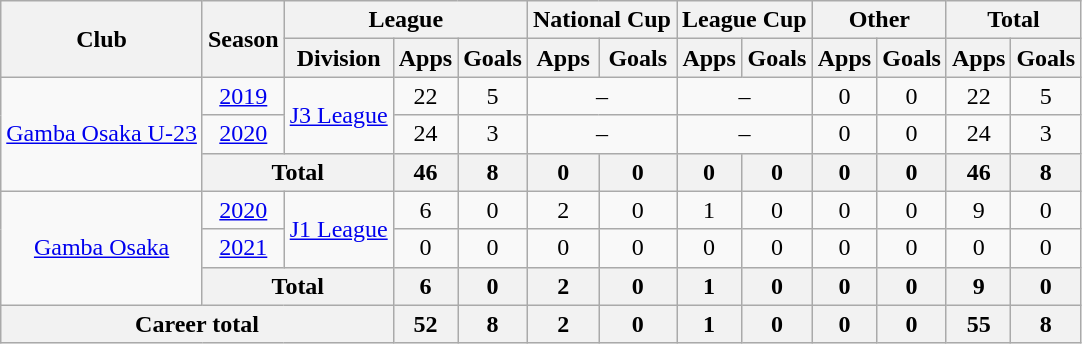<table class="wikitable" style="text-align: center">
<tr>
<th rowspan="2">Club</th>
<th rowspan="2">Season</th>
<th colspan="3">League</th>
<th colspan="2">National Cup</th>
<th colspan="2">League Cup</th>
<th colspan="2">Other</th>
<th colspan="2">Total</th>
</tr>
<tr>
<th>Division</th>
<th>Apps</th>
<th>Goals</th>
<th>Apps</th>
<th>Goals</th>
<th>Apps</th>
<th>Goals</th>
<th>Apps</th>
<th>Goals</th>
<th>Apps</th>
<th>Goals</th>
</tr>
<tr>
<td rowspan="3"><a href='#'>Gamba Osaka U-23</a></td>
<td><a href='#'>2019</a></td>
<td rowspan="2"><a href='#'>J3 League</a></td>
<td>22</td>
<td>5</td>
<td colspan="2">–</td>
<td colspan="2">–</td>
<td>0</td>
<td>0</td>
<td>22</td>
<td>5</td>
</tr>
<tr>
<td><a href='#'>2020</a></td>
<td>24</td>
<td>3</td>
<td colspan="2">–</td>
<td colspan="2">–</td>
<td>0</td>
<td>0</td>
<td>24</td>
<td>3</td>
</tr>
<tr>
<th colspan=2>Total</th>
<th>46</th>
<th>8</th>
<th>0</th>
<th>0</th>
<th>0</th>
<th>0</th>
<th>0</th>
<th>0</th>
<th>46</th>
<th>8</th>
</tr>
<tr>
<td rowspan="3"><a href='#'>Gamba Osaka</a></td>
<td><a href='#'>2020</a></td>
<td rowspan="2"><a href='#'>J1 League</a></td>
<td>6</td>
<td>0</td>
<td>2</td>
<td>0</td>
<td>1</td>
<td>0</td>
<td>0</td>
<td>0</td>
<td>9</td>
<td>0</td>
</tr>
<tr>
<td><a href='#'>2021</a></td>
<td>0</td>
<td>0</td>
<td>0</td>
<td>0</td>
<td>0</td>
<td>0</td>
<td>0</td>
<td>0</td>
<td>0</td>
<td>0</td>
</tr>
<tr>
<th colspan=2>Total</th>
<th>6</th>
<th>0</th>
<th>2</th>
<th>0</th>
<th>1</th>
<th>0</th>
<th>0</th>
<th>0</th>
<th>9</th>
<th>0</th>
</tr>
<tr>
<th colspan=3>Career total</th>
<th>52</th>
<th>8</th>
<th>2</th>
<th>0</th>
<th>1</th>
<th>0</th>
<th>0</th>
<th>0</th>
<th>55</th>
<th>8</th>
</tr>
</table>
